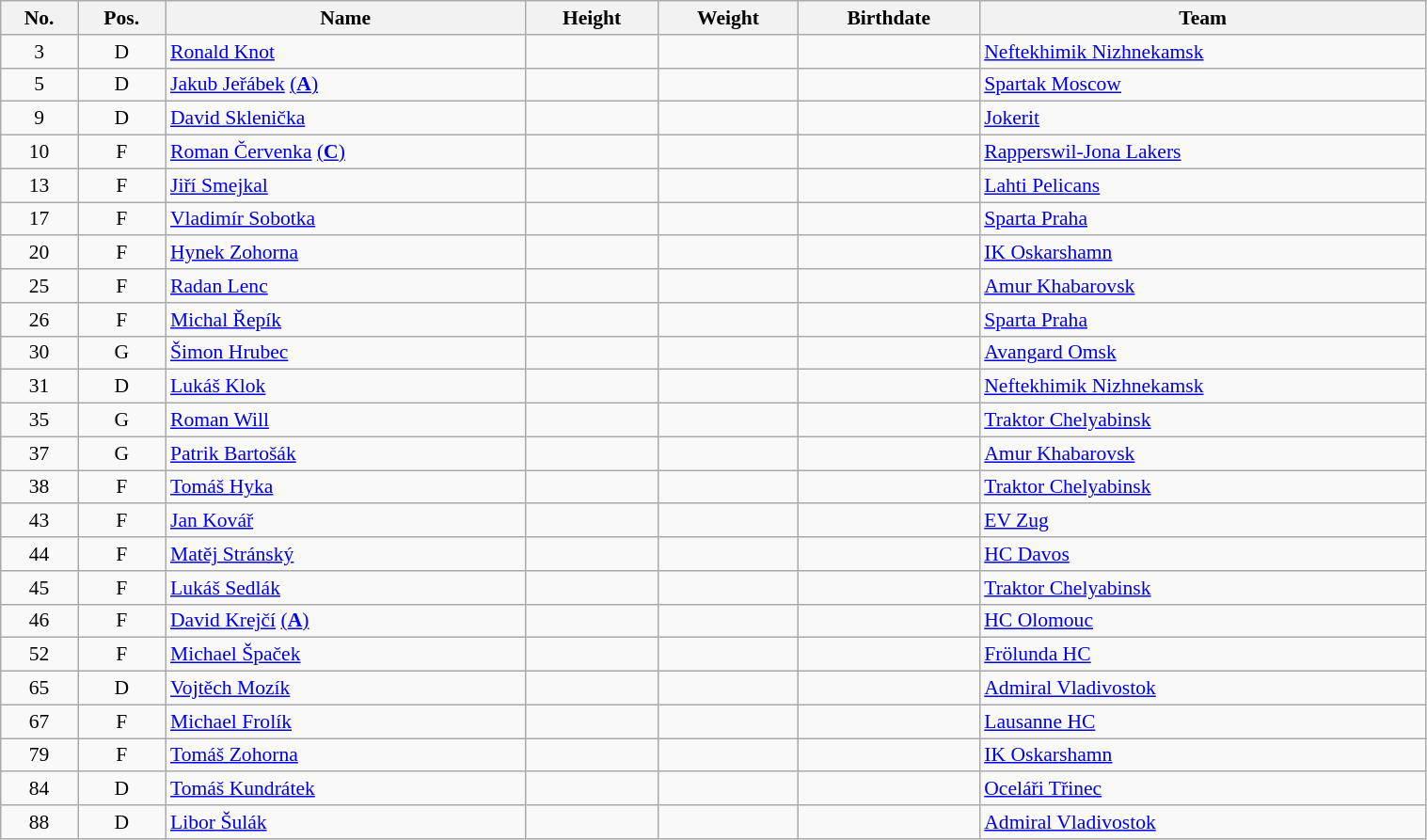<table class="wikitable sortable" width="80%" style="font-size: 90%; text-align: center;">
<tr>
<th>No.</th>
<th>Pos.</th>
<th>Name</th>
<th>Height</th>
<th>Weight</th>
<th>Birthdate</th>
<th>Team</th>
</tr>
<tr>
<td>3</td>
<td>D</td>
<td align="left"><a href='#'>Ronald Knot</a></td>
<td></td>
<td></td>
<td style="text-align:right;"></td>
<td style="text-align:left;"> <a href='#'>Neftekhimik Nizhnekamsk</a></td>
</tr>
<tr>
<td>5</td>
<td>D</td>
<td align="left"><a href='#'>Jakub Jeřábek</a> <a href='#'>(<strong>A</strong>)</a></td>
<td></td>
<td></td>
<td style="text-align:right;"></td>
<td style="text-align:left;"> <a href='#'>Spartak Moscow</a></td>
</tr>
<tr>
<td>9</td>
<td>D</td>
<td align="left"><a href='#'>David Sklenička</a></td>
<td></td>
<td></td>
<td style="text-align:right;"></td>
<td style="text-align:left;"> <a href='#'>Jokerit</a></td>
</tr>
<tr>
<td>10</td>
<td>F</td>
<td align="left"><a href='#'>Roman Červenka</a> <a href='#'>(<strong>C</strong>)</a></td>
<td></td>
<td></td>
<td style="text-align:right;"></td>
<td style="text-align:left;"> <a href='#'>Rapperswil-Jona Lakers</a></td>
</tr>
<tr>
<td>13</td>
<td>F</td>
<td align="left"><a href='#'>Jiří Smejkal</a></td>
<td></td>
<td></td>
<td style="text-align:right;"></td>
<td style="text-align:left;"> <a href='#'>Lahti Pelicans</a></td>
</tr>
<tr>
<td>17</td>
<td>F</td>
<td align="left"><a href='#'>Vladimír Sobotka</a></td>
<td></td>
<td></td>
<td style="text-align:right;"></td>
<td style="text-align:left;"> <a href='#'>Sparta Praha</a></td>
</tr>
<tr>
<td>20</td>
<td>F</td>
<td align="left"><a href='#'>Hynek Zohorna</a></td>
<td></td>
<td></td>
<td style="text-align:right;"></td>
<td style="text-align:left;"> <a href='#'>IK Oskarshamn</a></td>
</tr>
<tr>
<td>25</td>
<td>F</td>
<td align="left"><a href='#'>Radan Lenc</a></td>
<td></td>
<td></td>
<td style="text-align:right;"></td>
<td style="text-align:left;"> <a href='#'>Amur Khabarovsk</a></td>
</tr>
<tr>
<td>26</td>
<td>F</td>
<td align="left"><a href='#'>Michal Řepík</a></td>
<td></td>
<td></td>
<td style="text-align:right;"></td>
<td style="text-align:left;"> <a href='#'>Sparta Praha</a></td>
</tr>
<tr>
<td>30</td>
<td>G</td>
<td align="left"><a href='#'>Šimon Hrubec</a></td>
<td></td>
<td></td>
<td style="text-align:right;"></td>
<td style="text-align:left;"> <a href='#'>Avangard Omsk</a></td>
</tr>
<tr>
<td>31</td>
<td>D</td>
<td align="left"><a href='#'>Lukáš Klok</a></td>
<td></td>
<td></td>
<td style="text-align:right;"></td>
<td style="text-align:left;"> <a href='#'>Neftekhimik Nizhnekamsk</a></td>
</tr>
<tr>
<td>35</td>
<td>G</td>
<td align="left"><a href='#'>Roman Will</a></td>
<td></td>
<td></td>
<td style="text-align:right;"></td>
<td style="text-align:left;"> <a href='#'>Traktor Chelyabinsk</a></td>
</tr>
<tr>
<td>37</td>
<td>G</td>
<td align="left"><a href='#'>Patrik Bartošák</a></td>
<td></td>
<td></td>
<td style="text-align:right;"></td>
<td style="text-align:left;"> <a href='#'>Amur Khabarovsk</a></td>
</tr>
<tr>
<td>38</td>
<td>F</td>
<td align="left"><a href='#'>Tomáš Hyka</a></td>
<td></td>
<td></td>
<td style="text-align:right;"></td>
<td style="text-align:left;"> <a href='#'>Traktor Chelyabinsk</a></td>
</tr>
<tr>
<td>43</td>
<td>F</td>
<td align="left"><a href='#'>Jan Kovář</a></td>
<td></td>
<td></td>
<td style="text-align:right;"></td>
<td style="text-align:left;"> <a href='#'>EV Zug</a></td>
</tr>
<tr>
<td>44</td>
<td>F</td>
<td align="left"><a href='#'>Matěj Stránský</a></td>
<td></td>
<td></td>
<td style="text-align:right;"></td>
<td style="text-align:left;"> <a href='#'>HC Davos</a></td>
</tr>
<tr>
<td>45</td>
<td>F</td>
<td align="left"><a href='#'>Lukáš Sedlák</a></td>
<td></td>
<td></td>
<td style="text-align:right;"></td>
<td style="text-align:left;"> <a href='#'>Traktor Chelyabinsk</a></td>
</tr>
<tr>
<td>46</td>
<td>F</td>
<td align="left"><a href='#'>David Krejčí</a> <a href='#'>(<strong>A</strong>)</a></td>
<td></td>
<td></td>
<td style="text-align:right;"></td>
<td style="text-align:left;"> <a href='#'>HC Olomouc</a></td>
</tr>
<tr>
<td>52</td>
<td>F</td>
<td align="left"><a href='#'>Michael Špaček</a></td>
<td></td>
<td></td>
<td style="text-align:right;"></td>
<td style="text-align:left;"> <a href='#'>Frölunda HC</a></td>
</tr>
<tr>
<td>65</td>
<td>D</td>
<td align="left"><a href='#'>Vojtěch Mozík</a></td>
<td></td>
<td></td>
<td style="text-align:right;"></td>
<td style="text-align:left;"> <a href='#'>Admiral Vladivostok</a></td>
</tr>
<tr>
<td>67</td>
<td>F</td>
<td align="left"><a href='#'>Michael Frolík</a></td>
<td></td>
<td></td>
<td style="text-align:right;"></td>
<td style="text-align:left;"> <a href='#'>Lausanne HC</a></td>
</tr>
<tr>
<td>79</td>
<td>F</td>
<td align="left"><a href='#'>Tomáš Zohorna</a></td>
<td></td>
<td></td>
<td style="text-align:right;"></td>
<td style="text-align:left;"> <a href='#'>IK Oskarshamn</a></td>
</tr>
<tr>
<td>84</td>
<td>D</td>
<td align="left"><a href='#'>Tomáš Kundrátek</a></td>
<td></td>
<td></td>
<td style="text-align:right;"></td>
<td style="text-align:left;"> <a href='#'>Oceláři Třinec</a></td>
</tr>
<tr>
<td>88</td>
<td>D</td>
<td align="left"><a href='#'>Libor Šulák</a></td>
<td></td>
<td></td>
<td style="text-align:right;"></td>
<td style="text-align:left;"> <a href='#'>Admiral Vladivostok</a></td>
</tr>
</table>
